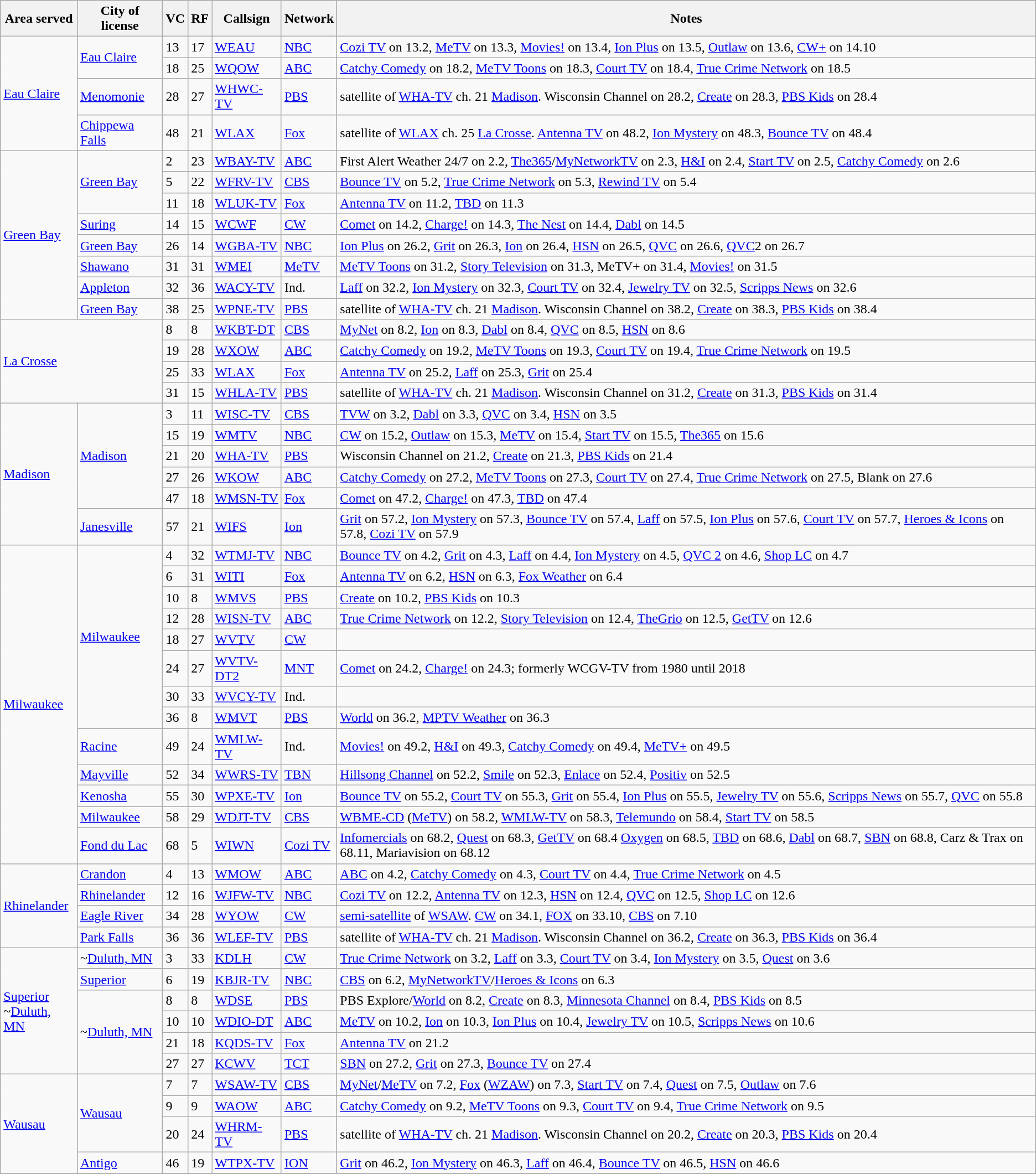<table class="sortable wikitable" style="vertical-align: top; text-align: left; margin: 1em 1em 1em 0; background: #f9f9f9;">
<tr>
<th>Area served</th>
<th>City of license</th>
<th>VC</th>
<th>RF</th>
<th>Callsign</th>
<th>Network</th>
<th class="unsortable">Notes</th>
</tr>
<tr>
<td rowspan="4"><a href='#'>Eau Claire</a></td>
<td rowspan="2"><a href='#'>Eau Claire</a></td>
<td>13</td>
<td>17</td>
<td><a href='#'>WEAU</a></td>
<td><a href='#'>NBC</a></td>
<td><a href='#'>Cozi TV</a> on 13.2, <a href='#'>MeTV</a> on 13.3, <a href='#'>Movies!</a> on 13.4, <a href='#'>Ion Plus</a> on 13.5, <a href='#'>Outlaw</a> on 13.6, <a href='#'>CW+</a> on 14.10</td>
</tr>
<tr>
<td>18</td>
<td>25</td>
<td><a href='#'>WQOW</a></td>
<td><a href='#'>ABC</a></td>
<td><a href='#'>Catchy Comedy</a> on 18.2, <a href='#'>MeTV Toons</a> on 18.3, <a href='#'>Court TV</a> on 18.4, <a href='#'>True Crime Network</a> on 18.5</td>
</tr>
<tr>
<td><a href='#'>Menomonie</a></td>
<td>28</td>
<td>27</td>
<td><a href='#'>WHWC-TV</a></td>
<td><a href='#'>PBS</a></td>
<td>satellite of <a href='#'>WHA-TV</a> ch. 21 <a href='#'>Madison</a>. Wisconsin Channel on 28.2, <a href='#'>Create</a> on 28.3, <a href='#'>PBS Kids</a> on 28.4</td>
</tr>
<tr>
<td><a href='#'>Chippewa Falls</a></td>
<td>48</td>
<td>21</td>
<td><a href='#'>WLAX</a></td>
<td><a href='#'>Fox</a></td>
<td>satellite of <a href='#'>WLAX</a> ch. 25 <a href='#'>La Crosse</a>. <a href='#'>Antenna TV</a> on 48.2, <a href='#'>Ion Mystery</a> on 48.3, <a href='#'>Bounce TV</a> on 48.4</td>
</tr>
<tr>
<td rowspan="8"><a href='#'>Green Bay</a></td>
<td rowspan="3"><a href='#'>Green Bay</a></td>
<td>2</td>
<td>23</td>
<td><a href='#'>WBAY-TV</a></td>
<td><a href='#'>ABC</a></td>
<td>First Alert Weather 24/7 on 2.2, <a href='#'>The365</a>/<a href='#'>MyNetworkTV</a> on 2.3, <a href='#'>H&I</a> on 2.4, <a href='#'>Start TV</a> on 2.5, <a href='#'>Catchy Comedy</a> on 2.6</td>
</tr>
<tr>
<td>5</td>
<td>22</td>
<td><a href='#'>WFRV-TV</a></td>
<td><a href='#'>CBS</a></td>
<td><a href='#'>Bounce TV</a> on 5.2, <a href='#'>True Crime Network</a> on 5.3, <a href='#'>Rewind TV</a> on 5.4</td>
</tr>
<tr>
<td>11</td>
<td>18</td>
<td><a href='#'>WLUK-TV</a></td>
<td><a href='#'>Fox</a></td>
<td><a href='#'>Antenna TV</a> on 11.2, <a href='#'>TBD</a> on 11.3</td>
</tr>
<tr>
<td><a href='#'>Suring</a></td>
<td>14</td>
<td>15</td>
<td><a href='#'>WCWF</a></td>
<td><a href='#'>CW</a></td>
<td><a href='#'>Comet</a> on 14.2, <a href='#'>Charge!</a> on 14.3, <a href='#'>The Nest</a> on 14.4, <a href='#'>Dabl</a> on 14.5</td>
</tr>
<tr>
<td><a href='#'>Green Bay</a></td>
<td>26</td>
<td>14</td>
<td><a href='#'>WGBA-TV</a></td>
<td><a href='#'>NBC</a></td>
<td><a href='#'>Ion Plus</a> on 26.2, <a href='#'>Grit</a> on 26.3, <a href='#'>Ion</a> on 26.4, <a href='#'>HSN</a> on 26.5, <a href='#'>QVC</a> on 26.6, <a href='#'>QVC</a>2 on 26.7</td>
</tr>
<tr>
<td><a href='#'>Shawano</a></td>
<td>31</td>
<td>31</td>
<td><a href='#'>WMEI</a></td>
<td><a href='#'>MeTV</a></td>
<td><a href='#'>MeTV Toons</a> on 31.2, <a href='#'>Story Television</a> on 31.3, MeTV+ on 31.4, <a href='#'>Movies!</a> on 31.5</td>
</tr>
<tr>
<td><a href='#'>Appleton</a></td>
<td>32</td>
<td>36</td>
<td><a href='#'>WACY-TV</a></td>
<td>Ind.</td>
<td><a href='#'>Laff</a> on 32.2, <a href='#'>Ion Mystery</a> on 32.3, <a href='#'>Court TV</a> on 32.4, <a href='#'>Jewelry TV</a> on 32.5, <a href='#'>Scripps News</a> on 32.6</td>
</tr>
<tr>
<td><a href='#'>Green Bay</a></td>
<td>38</td>
<td>25</td>
<td><a href='#'>WPNE-TV</a></td>
<td><a href='#'>PBS</a></td>
<td>satellite of <a href='#'>WHA-TV</a> ch. 21 <a href='#'>Madison</a>. Wisconsin Channel on 38.2, <a href='#'>Create</a> on 38.3, <a href='#'>PBS Kids</a> on 38.4</td>
</tr>
<tr>
<td colspan="2" rowspan="4"><a href='#'>La Crosse</a></td>
<td>8</td>
<td>8</td>
<td><a href='#'>WKBT-DT</a></td>
<td><a href='#'>CBS</a></td>
<td><a href='#'>MyNet</a> on 8.2, <a href='#'>Ion</a> on 8.3, <a href='#'>Dabl</a> on 8.4, <a href='#'>QVC</a> on 8.5, <a href='#'>HSN</a> on 8.6</td>
</tr>
<tr>
<td>19</td>
<td>28</td>
<td><a href='#'>WXOW</a></td>
<td><a href='#'>ABC</a></td>
<td><a href='#'>Catchy Comedy</a> on 19.2, <a href='#'>MeTV Toons</a> on 19.3, <a href='#'>Court TV</a> on 19.4, <a href='#'>True Crime Network</a> on 19.5</td>
</tr>
<tr>
<td>25</td>
<td>33</td>
<td><a href='#'>WLAX</a></td>
<td><a href='#'>Fox</a></td>
<td><a href='#'>Antenna TV</a> on 25.2, <a href='#'>Laff</a> on 25.3, <a href='#'>Grit</a> on 25.4</td>
</tr>
<tr>
<td>31</td>
<td>15</td>
<td><a href='#'>WHLA-TV</a></td>
<td><a href='#'>PBS</a></td>
<td>satellite of <a href='#'>WHA-TV</a> ch. 21 <a href='#'>Madison</a>. Wisconsin Channel on 31.2, <a href='#'>Create</a> on 31.3, <a href='#'>PBS Kids</a> on 31.4</td>
</tr>
<tr>
<td rowspan="6"><a href='#'>Madison</a></td>
<td rowspan="5"><a href='#'>Madison</a></td>
<td>3</td>
<td>11</td>
<td><a href='#'>WISC-TV</a></td>
<td><a href='#'>CBS</a></td>
<td><a href='#'>TVW</a> on 3.2, <a href='#'>Dabl</a> on 3.3, <a href='#'>QVC</a> on 3.4, <a href='#'>HSN</a> on 3.5</td>
</tr>
<tr>
<td>15</td>
<td>19</td>
<td><a href='#'>WMTV</a></td>
<td><a href='#'>NBC</a></td>
<td><a href='#'>CW</a> on 15.2, <a href='#'>Outlaw</a> on 15.3, <a href='#'>MeTV</a> on 15.4, <a href='#'>Start TV</a> on 15.5, <a href='#'>The365</a> on 15.6</td>
</tr>
<tr>
<td>21</td>
<td>20</td>
<td><a href='#'>WHA-TV</a></td>
<td><a href='#'>PBS</a></td>
<td>Wisconsin Channel on 21.2, <a href='#'>Create</a> on 21.3, <a href='#'>PBS Kids</a> on 21.4</td>
</tr>
<tr>
<td>27</td>
<td>26</td>
<td><a href='#'>WKOW</a></td>
<td><a href='#'>ABC</a></td>
<td><a href='#'>Catchy Comedy</a> on 27.2, <a href='#'>MeTV Toons</a> on 27.3, <a href='#'>Court TV</a> on 27.4, <a href='#'>True Crime Network</a> on 27.5, Blank on 27.6</td>
</tr>
<tr>
<td>47</td>
<td>18</td>
<td><a href='#'>WMSN-TV</a></td>
<td><a href='#'>Fox</a></td>
<td><a href='#'>Comet</a> on 47.2, <a href='#'>Charge!</a> on 47.3, <a href='#'>TBD</a> on 47.4</td>
</tr>
<tr>
<td><a href='#'>Janesville</a></td>
<td>57</td>
<td>21</td>
<td><a href='#'>WIFS</a></td>
<td><a href='#'>Ion</a></td>
<td><a href='#'>Grit</a> on 57.2, <a href='#'>Ion Mystery</a> on 57.3, <a href='#'>Bounce TV</a> on 57.4, <a href='#'>Laff</a> on 57.5, <a href='#'>Ion Plus</a> on 57.6, <a href='#'>Court TV</a> on 57.7, <a href='#'>Heroes & Icons</a> on 57.8, <a href='#'>Cozi TV</a> on 57.9</td>
</tr>
<tr>
<td rowspan="13"><a href='#'>Milwaukee</a></td>
<td rowspan="8"><a href='#'>Milwaukee</a></td>
<td>4</td>
<td>32</td>
<td><a href='#'>WTMJ-TV</a></td>
<td><a href='#'>NBC</a></td>
<td><a href='#'>Bounce TV</a> on 4.2, <a href='#'>Grit</a> on 4.3, <a href='#'>Laff</a> on 4.4, <a href='#'>Ion Mystery</a> on 4.5, <a href='#'>QVC 2</a> on 4.6, <a href='#'>Shop LC</a> on 4.7</td>
</tr>
<tr>
<td>6</td>
<td>31</td>
<td><a href='#'>WITI</a></td>
<td><a href='#'>Fox</a></td>
<td><a href='#'>Antenna TV</a> on 6.2, <a href='#'>HSN</a> on 6.3, <a href='#'>Fox Weather</a> on 6.4</td>
</tr>
<tr>
<td>10</td>
<td>8</td>
<td><a href='#'>WMVS</a></td>
<td><a href='#'>PBS</a></td>
<td><a href='#'>Create</a> on 10.2, <a href='#'>PBS Kids</a> on 10.3</td>
</tr>
<tr>
<td>12</td>
<td>28</td>
<td><a href='#'>WISN-TV</a></td>
<td><a href='#'>ABC</a></td>
<td><a href='#'>True Crime Network</a> on 12.2, <a href='#'>Story Television</a> on 12.4, <a href='#'>TheGrio</a> on 12.5, <a href='#'>GetTV</a> on 12.6</td>
</tr>
<tr>
<td>18</td>
<td>27</td>
<td><a href='#'>WVTV</a></td>
<td><a href='#'>CW</a></td>
<td></td>
</tr>
<tr>
<td>24</td>
<td>27</td>
<td><a href='#'>WVTV-DT2</a></td>
<td><a href='#'>MNT</a></td>
<td><a href='#'>Comet</a> on 24.2, <a href='#'>Charge!</a> on 24.3; formerly WCGV-TV from 1980 until 2018</td>
</tr>
<tr>
<td>30</td>
<td>33</td>
<td><a href='#'>WVCY-TV</a></td>
<td>Ind.</td>
<td></td>
</tr>
<tr>
<td>36</td>
<td>8</td>
<td><a href='#'>WMVT</a></td>
<td><a href='#'>PBS</a></td>
<td><a href='#'>World</a> on 36.2, <a href='#'>MPTV Weather</a> on 36.3</td>
</tr>
<tr>
<td><a href='#'>Racine</a></td>
<td>49</td>
<td>24</td>
<td><a href='#'>WMLW-TV</a></td>
<td>Ind.</td>
<td><a href='#'>Movies!</a> on 49.2, <a href='#'>H&I</a> on 49.3, <a href='#'>Catchy Comedy</a> on 49.4, <a href='#'>MeTV+</a> on 49.5</td>
</tr>
<tr>
<td><a href='#'>Mayville</a></td>
<td>52</td>
<td>34</td>
<td><a href='#'>WWRS-TV</a></td>
<td><a href='#'>TBN</a></td>
<td><a href='#'>Hillsong Channel</a> on 52.2, <a href='#'>Smile</a> on 52.3, <a href='#'>Enlace</a> on 52.4, <a href='#'>Positiv</a> on 52.5</td>
</tr>
<tr>
<td><a href='#'>Kenosha</a></td>
<td>55</td>
<td>30</td>
<td><a href='#'>WPXE-TV</a></td>
<td><a href='#'>Ion</a></td>
<td><a href='#'>Bounce TV</a> on 55.2, <a href='#'>Court TV</a> on 55.3, <a href='#'>Grit</a> on 55.4, <a href='#'>Ion Plus</a> on 55.5, <a href='#'>Jewelry TV</a> on 55.6, <a href='#'>Scripps News</a> on 55.7, <a href='#'>QVC</a> on 55.8</td>
</tr>
<tr>
<td><a href='#'>Milwaukee</a></td>
<td>58</td>
<td>29</td>
<td><a href='#'>WDJT-TV</a></td>
<td><a href='#'>CBS</a></td>
<td><a href='#'>WBME-CD</a> (<a href='#'>MeTV</a>) on 58.2, <a href='#'>WMLW-TV</a> on 58.3, <a href='#'>Telemundo</a> on 58.4, <a href='#'>Start TV</a> on 58.5</td>
</tr>
<tr>
<td><a href='#'>Fond du Lac</a></td>
<td>68</td>
<td>5</td>
<td><a href='#'>WIWN</a></td>
<td><a href='#'>Cozi TV</a></td>
<td><a href='#'>Infomercials</a> on 68.2, <a href='#'>Quest</a> on 68.3, <a href='#'>GetTV</a> on 68.4 <a href='#'>Oxygen</a> on 68.5, <a href='#'>TBD</a> on 68.6, <a href='#'>Dabl</a> on 68.7, <a href='#'>SBN</a> on 68.8, Carz & Trax on 68.11, Mariavision on 68.12</td>
</tr>
<tr>
<td rowspan="4"><a href='#'>Rhinelander</a></td>
<td><a href='#'>Crandon</a></td>
<td>4</td>
<td>13</td>
<td><a href='#'>WMOW</a></td>
<td><a href='#'>ABC</a></td>
<td><a href='#'>ABC</a> on 4.2, <a href='#'>Catchy Comedy</a> on 4.3, <a href='#'>Court TV</a> on 4.4, <a href='#'>True Crime Network</a> on 4.5</td>
</tr>
<tr>
<td><a href='#'>Rhinelander</a></td>
<td>12</td>
<td>16</td>
<td><a href='#'>WJFW-TV</a></td>
<td><a href='#'>NBC</a></td>
<td><a href='#'>Cozi TV</a> on 12.2, <a href='#'>Antenna TV</a> on 12.3, <a href='#'>HSN</a> on 12.4, <a href='#'>QVC</a> on 12.5, <a href='#'>Shop LC</a> on 12.6</td>
</tr>
<tr>
<td><a href='#'>Eagle River</a></td>
<td>34</td>
<td>28</td>
<td><a href='#'>WYOW</a></td>
<td><a href='#'>CW</a></td>
<td><a href='#'>semi-satellite</a> of <a href='#'>WSAW</a>. <a href='#'>CW</a> on 34.1, <a href='#'>FOX</a> on 33.10, <a href='#'>CBS</a> on 7.10</td>
</tr>
<tr>
<td><a href='#'>Park Falls</a></td>
<td>36</td>
<td>36</td>
<td><a href='#'>WLEF-TV</a></td>
<td><a href='#'>PBS</a></td>
<td>satellite of <a href='#'>WHA-TV</a> ch. 21 <a href='#'>Madison</a>. Wisconsin Channel on 36.2, <a href='#'>Create</a> on 36.3, <a href='#'>PBS Kids</a> on 36.4</td>
</tr>
<tr>
<td rowspan="6"><a href='#'>Superior</a><br>~<a href='#'>Duluth, MN</a></td>
<td>~<a href='#'>Duluth, MN</a></td>
<td>3</td>
<td>33</td>
<td><a href='#'>KDLH</a></td>
<td><a href='#'>CW</a></td>
<td><a href='#'>True Crime Network</a> on 3.2, <a href='#'>Laff</a> on 3.3, <a href='#'>Court TV</a> on 3.4, <a href='#'>Ion Mystery</a> on 3.5, <a href='#'>Quest</a> on 3.6</td>
</tr>
<tr>
<td><a href='#'>Superior</a></td>
<td>6</td>
<td>19</td>
<td><a href='#'>KBJR-TV</a></td>
<td><a href='#'>NBC</a></td>
<td><a href='#'>CBS</a> on 6.2, <a href='#'>MyNetworkTV</a>/<a href='#'>Heroes & Icons</a> on 6.3</td>
</tr>
<tr>
<td rowspan="4">~<a href='#'>Duluth, MN</a></td>
<td>8</td>
<td>8</td>
<td><a href='#'>WDSE</a></td>
<td><a href='#'>PBS</a></td>
<td>PBS Explore/<a href='#'>World</a> on 8.2, <a href='#'>Create</a> on 8.3, <a href='#'>Minnesota Channel</a> on 8.4, <a href='#'>PBS Kids</a> on 8.5</td>
</tr>
<tr>
<td>10</td>
<td>10</td>
<td><a href='#'>WDIO-DT</a></td>
<td><a href='#'>ABC</a></td>
<td><a href='#'>MeTV</a> on 10.2, <a href='#'>Ion</a> on 10.3, <a href='#'>Ion Plus</a> on 10.4, <a href='#'>Jewelry TV</a> on 10.5, <a href='#'>Scripps News</a> on 10.6</td>
</tr>
<tr>
<td>21</td>
<td>18</td>
<td><a href='#'>KQDS-TV</a></td>
<td><a href='#'>Fox</a></td>
<td><a href='#'>Antenna TV</a> on 21.2</td>
</tr>
<tr>
<td>27</td>
<td>27</td>
<td><a href='#'>KCWV</a></td>
<td><a href='#'>TCT</a></td>
<td><a href='#'>SBN</a> on 27.2, <a href='#'>Grit</a> on 27.3, <a href='#'>Bounce TV</a> on 27.4</td>
</tr>
<tr>
<td rowspan="4"><a href='#'>Wausau</a></td>
<td rowspan="3"><a href='#'>Wausau</a></td>
<td>7</td>
<td>7</td>
<td><a href='#'>WSAW-TV</a></td>
<td><a href='#'>CBS</a></td>
<td><a href='#'>MyNet</a>/<a href='#'>MeTV</a> on 7.2, <a href='#'>Fox</a> (<a href='#'>WZAW</a>) on 7.3, <a href='#'>Start TV</a> on 7.4, <a href='#'>Quest</a> on 7.5, <a href='#'>Outlaw</a> on 7.6</td>
</tr>
<tr>
<td>9</td>
<td>9</td>
<td><a href='#'>WAOW</a></td>
<td><a href='#'>ABC</a></td>
<td><a href='#'>Catchy Comedy</a> on 9.2, <a href='#'>MeTV Toons</a> on 9.3, <a href='#'>Court TV</a> on 9.4, <a href='#'>True Crime Network</a> on 9.5</td>
</tr>
<tr>
<td>20</td>
<td>24</td>
<td><a href='#'>WHRM-TV</a></td>
<td><a href='#'>PBS</a></td>
<td>satellite of <a href='#'>WHA-TV</a> ch. 21 <a href='#'>Madison</a>. Wisconsin Channel on 20.2, <a href='#'>Create</a> on 20.3, <a href='#'>PBS Kids</a> on 20.4</td>
</tr>
<tr>
<td><a href='#'>Antigo</a></td>
<td>46</td>
<td>19</td>
<td><a href='#'>WTPX-TV</a></td>
<td><a href='#'>ION</a></td>
<td><a href='#'>Grit</a> on 46.2, <a href='#'>Ion Mystery</a> on 46.3, <a href='#'>Laff</a> on 46.4, <a href='#'>Bounce TV</a> on 46.5, <a href='#'>HSN</a> on 46.6</td>
</tr>
<tr>
</tr>
</table>
